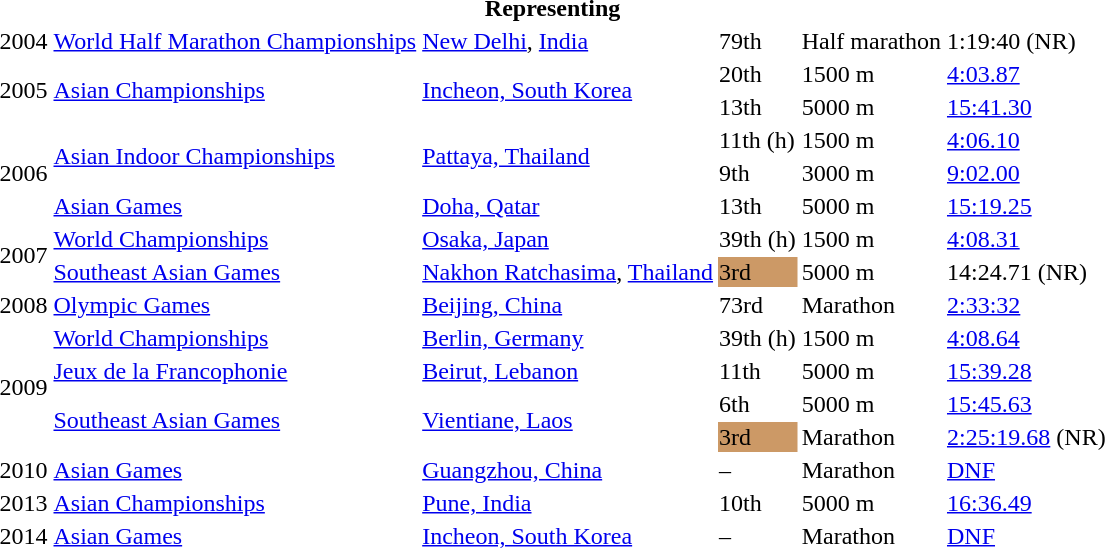<table>
<tr>
<th colspan="6">Representing </th>
</tr>
<tr>
<td>2004</td>
<td><a href='#'>World Half Marathon Championships</a></td>
<td><a href='#'>New Delhi</a>, <a href='#'>India</a></td>
<td>79th</td>
<td>Half marathon</td>
<td>1:19:40 (NR)</td>
</tr>
<tr>
<td rowspan=2>2005</td>
<td rowspan=2><a href='#'>Asian Championships</a></td>
<td rowspan=2><a href='#'>Incheon, South Korea</a></td>
<td>20th</td>
<td>1500 m</td>
<td><a href='#'>4:03.87</a></td>
</tr>
<tr>
<td>13th</td>
<td>5000 m</td>
<td><a href='#'>15:41.30</a></td>
</tr>
<tr>
<td rowspan=3>2006</td>
<td rowspan=2><a href='#'>Asian Indoor Championships</a></td>
<td rowspan=2><a href='#'>Pattaya, Thailand</a></td>
<td>11th (h)</td>
<td>1500 m</td>
<td><a href='#'>4:06.10</a></td>
</tr>
<tr>
<td>9th</td>
<td>3000 m</td>
<td><a href='#'>9:02.00</a></td>
</tr>
<tr>
<td><a href='#'>Asian Games</a></td>
<td><a href='#'>Doha, Qatar</a></td>
<td>13th</td>
<td>5000 m</td>
<td><a href='#'>15:19.25</a></td>
</tr>
<tr>
<td rowspan=2>2007</td>
<td><a href='#'>World Championships</a></td>
<td><a href='#'>Osaka, Japan</a></td>
<td>39th (h)</td>
<td>1500 m</td>
<td><a href='#'>4:08.31</a></td>
</tr>
<tr>
<td><a href='#'>Southeast Asian Games</a></td>
<td><a href='#'>Nakhon Ratchasima</a>, <a href='#'>Thailand</a></td>
<td bgcolor=cc9966>3rd</td>
<td>5000 m</td>
<td>14:24.71 (NR)</td>
</tr>
<tr>
<td>2008</td>
<td><a href='#'>Olympic Games</a></td>
<td><a href='#'>Beijing, China</a></td>
<td>73rd</td>
<td>Marathon</td>
<td><a href='#'>2:33:32</a></td>
</tr>
<tr>
<td rowspan=4>2009</td>
<td><a href='#'>World Championships</a></td>
<td><a href='#'>Berlin, Germany</a></td>
<td>39th (h)</td>
<td>1500 m</td>
<td><a href='#'>4:08.64</a></td>
</tr>
<tr>
<td><a href='#'>Jeux de la Francophonie</a></td>
<td><a href='#'>Beirut, Lebanon</a></td>
<td>11th</td>
<td>5000 m</td>
<td><a href='#'>15:39.28</a></td>
</tr>
<tr>
<td rowspan=2><a href='#'>Southeast Asian Games</a></td>
<td rowspan=2><a href='#'>Vientiane, Laos</a></td>
<td>6th</td>
<td>5000 m</td>
<td><a href='#'>15:45.63</a></td>
</tr>
<tr>
<td bgcolor=cc9966>3rd</td>
<td>Marathon</td>
<td><a href='#'>2:25:19.68</a> (NR)</td>
</tr>
<tr>
<td>2010</td>
<td><a href='#'>Asian Games</a></td>
<td><a href='#'>Guangzhou, China</a></td>
<td>–</td>
<td>Marathon</td>
<td><a href='#'>DNF</a></td>
</tr>
<tr>
<td>2013</td>
<td><a href='#'>Asian Championships</a></td>
<td><a href='#'>Pune, India</a></td>
<td>10th</td>
<td>5000 m</td>
<td><a href='#'>16:36.49</a></td>
</tr>
<tr>
<td>2014</td>
<td><a href='#'>Asian Games</a></td>
<td><a href='#'>Incheon, South Korea</a></td>
<td>–</td>
<td>Marathon</td>
<td><a href='#'>DNF</a></td>
</tr>
</table>
